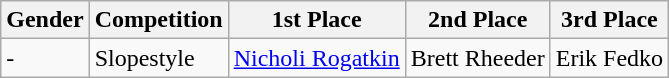<table class="wikitable">
<tr>
<th>Gender</th>
<th>Competition</th>
<th>1st Place</th>
<th>2nd Place</th>
<th>3rd Place</th>
</tr>
<tr>
<td>-</td>
<td>Slopestyle</td>
<td><a href='#'>Nicholi Rogatkin</a></td>
<td>Brett Rheeder</td>
<td>Erik Fedko</td>
</tr>
</table>
